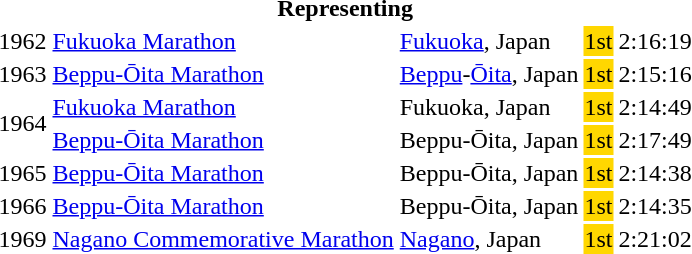<table>
<tr>
<th colspan="5">Representing </th>
</tr>
<tr>
<td>1962</td>
<td><a href='#'>Fukuoka Marathon</a></td>
<td><a href='#'>Fukuoka</a>, Japan</td>
<td style="background:gold;">1st</td>
<td>2:16:19</td>
</tr>
<tr>
<td>1963</td>
<td><a href='#'>Beppu-Ōita Marathon</a></td>
<td><a href='#'>Beppu</a>-<a href='#'>Ōita</a>, Japan</td>
<td style="background:gold;">1st</td>
<td>2:15:16</td>
</tr>
<tr>
<td rowspan=2>1964</td>
<td><a href='#'>Fukuoka Marathon</a></td>
<td>Fukuoka, Japan</td>
<td style="background:gold;">1st</td>
<td>2:14:49</td>
</tr>
<tr>
<td><a href='#'>Beppu-Ōita Marathon</a></td>
<td>Beppu-Ōita, Japan</td>
<td style="background:gold;">1st</td>
<td>2:17:49</td>
</tr>
<tr>
<td>1965</td>
<td><a href='#'>Beppu-Ōita Marathon</a></td>
<td>Beppu-Ōita, Japan</td>
<td style="background:gold;">1st</td>
<td>2:14:38</td>
</tr>
<tr>
<td>1966</td>
<td><a href='#'>Beppu-Ōita Marathon</a></td>
<td>Beppu-Ōita, Japan</td>
<td style="background:gold;">1st</td>
<td>2:14:35</td>
</tr>
<tr>
<td>1969</td>
<td><a href='#'>Nagano Commemorative Marathon</a></td>
<td><a href='#'>Nagano</a>, Japan</td>
<td style="background:gold;">1st</td>
<td>2:21:02</td>
</tr>
</table>
